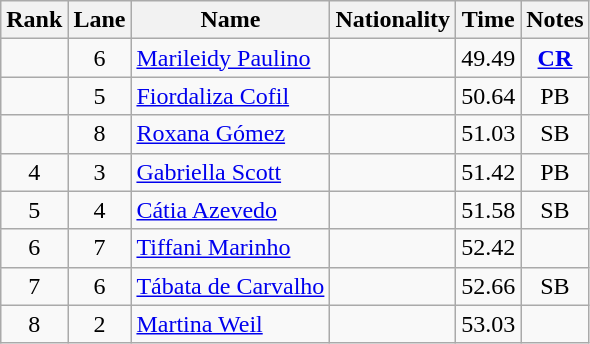<table class="wikitable sortable" style="text-align:center">
<tr>
<th>Rank</th>
<th>Lane</th>
<th>Name</th>
<th>Nationality</th>
<th>Time</th>
<th>Notes</th>
</tr>
<tr>
<td></td>
<td>6</td>
<td align=left><a href='#'>Marileidy Paulino</a></td>
<td align=left></td>
<td>49.49</td>
<td><strong><a href='#'>CR</a></strong></td>
</tr>
<tr>
<td></td>
<td>5</td>
<td align=left><a href='#'>Fiordaliza Cofil</a></td>
<td align=left></td>
<td>50.64</td>
<td>PB</td>
</tr>
<tr>
<td></td>
<td>8</td>
<td align=left><a href='#'>Roxana Gómez</a></td>
<td align=left></td>
<td>51.03</td>
<td>SB</td>
</tr>
<tr>
<td>4</td>
<td>3</td>
<td align=left><a href='#'>Gabriella Scott</a></td>
<td align=left></td>
<td>51.42</td>
<td>PB</td>
</tr>
<tr>
<td>5</td>
<td>4</td>
<td align=left><a href='#'>Cátia Azevedo</a></td>
<td align=left></td>
<td>51.58</td>
<td>SB</td>
</tr>
<tr>
<td>6</td>
<td>7</td>
<td align=left><a href='#'>Tiffani Marinho</a></td>
<td align=left></td>
<td>52.42</td>
<td></td>
</tr>
<tr>
<td>7</td>
<td>6</td>
<td align=left><a href='#'>Tábata de Carvalho</a></td>
<td align=left></td>
<td>52.66</td>
<td>SB</td>
</tr>
<tr>
<td>8</td>
<td>2</td>
<td align=left><a href='#'>Martina Weil</a></td>
<td align=left></td>
<td>53.03</td>
<td></td>
</tr>
</table>
